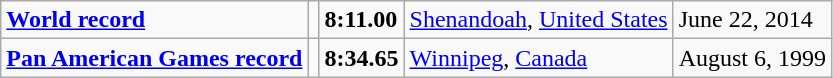<table class="wikitable">
<tr>
<td><strong><a href='#'>World record</a></strong></td>
<td></td>
<td><strong>8:11.00</strong></td>
<td><a href='#'>Shenandoah</a>, <a href='#'>United States</a></td>
<td>June 22, 2014</td>
</tr>
<tr>
<td><strong><a href='#'>Pan American Games record</a></strong></td>
<td></td>
<td><strong>8:34.65</strong></td>
<td><a href='#'>Winnipeg</a>, <a href='#'>Canada</a></td>
<td>August 6, 1999</td>
</tr>
</table>
